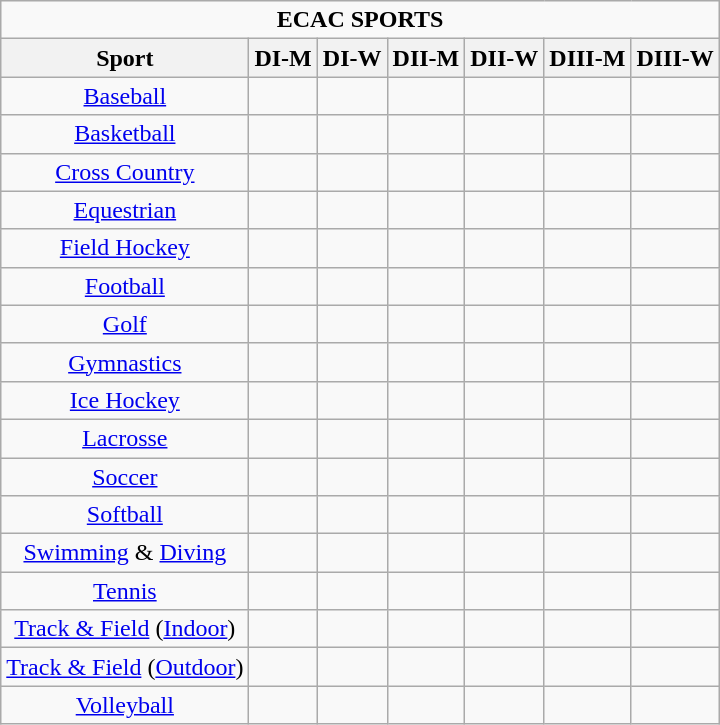<table class="wikitable sortable" style="text-align:center; text-width:90%">
<tr>
<td colspan="15"><strong>ECAC SPORTS</strong></td>
</tr>
<tr>
<th>Sport</th>
<th><strong>DI-M</strong></th>
<th><strong>DI-W</strong></th>
<th><strong>DII-M</strong></th>
<th><strong>DII-W</strong></th>
<th><strong>DIII-M</strong></th>
<th><strong>DIII-W</strong></th>
</tr>
<tr>
<td><a href='#'>Baseball</a></td>
<td></td>
<td></td>
<td></td>
<td></td>
<td></td>
<td></td>
</tr>
<tr>
<td><a href='#'>Basketball</a></td>
<td></td>
<td></td>
<td></td>
<td></td>
<td></td>
<td></td>
</tr>
<tr>
<td><a href='#'>Cross Country</a></td>
<td></td>
<td></td>
<td></td>
<td></td>
<td></td>
<td></td>
</tr>
<tr>
<td><a href='#'>Equestrian</a></td>
<td></td>
<td></td>
<td></td>
<td></td>
<td></td>
<td></td>
</tr>
<tr>
<td><a href='#'>Field Hockey</a></td>
<td></td>
<td></td>
<td></td>
<td></td>
<td></td>
<td></td>
</tr>
<tr>
<td><a href='#'>Football</a></td>
<td></td>
<td></td>
<td></td>
<td></td>
<td></td>
<td></td>
</tr>
<tr>
<td><a href='#'>Golf</a></td>
<td></td>
<td></td>
<td></td>
<td></td>
<td></td>
<td></td>
</tr>
<tr>
<td><a href='#'>Gymnastics</a></td>
<td></td>
<td></td>
<td></td>
<td></td>
<td></td>
<td></td>
</tr>
<tr>
<td><a href='#'>Ice Hockey</a></td>
<td></td>
<td></td>
<td></td>
<td></td>
<td></td>
<td></td>
</tr>
<tr>
<td><a href='#'>Lacrosse</a></td>
<td></td>
<td></td>
<td></td>
<td></td>
<td></td>
<td></td>
</tr>
<tr>
<td><a href='#'>Soccer</a></td>
<td></td>
<td></td>
<td></td>
<td></td>
<td></td>
<td></td>
</tr>
<tr>
<td><a href='#'>Softball</a></td>
<td></td>
<td></td>
<td></td>
<td></td>
<td></td>
<td></td>
</tr>
<tr>
<td><a href='#'>Swimming</a> & <a href='#'>Diving</a></td>
<td></td>
<td></td>
<td></td>
<td></td>
<td></td>
<td></td>
</tr>
<tr>
<td><a href='#'>Tennis</a></td>
<td></td>
<td></td>
<td></td>
<td></td>
<td></td>
<td></td>
</tr>
<tr>
<td><a href='#'>Track & Field</a> (<a href='#'>Indoor</a>)</td>
<td></td>
<td></td>
<td></td>
<td></td>
<td></td>
<td></td>
</tr>
<tr>
<td><a href='#'>Track & Field</a> (<a href='#'>Outdoor</a>)</td>
<td></td>
<td></td>
<td></td>
<td></td>
<td></td>
<td></td>
</tr>
<tr>
<td><a href='#'>Volleyball</a></td>
<td></td>
<td></td>
<td></td>
<td></td>
<td></td>
<td></td>
</tr>
</table>
